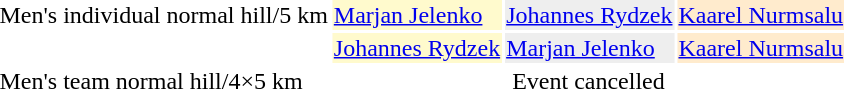<table>
<tr>
<td>Men's individual normal hill/5 km</td>
<td bgcolor=FFFACD> <a href='#'>Marjan Jelenko</a></td>
<td bgcolor=eeeeee> <a href='#'>Johannes Rydzek</a></td>
<td bgcolor=ffebcd> <a href='#'>Kaarel Nurmsalu</a></td>
</tr>
<tr>
<td></td>
<td bgcolor=FFFACD> <a href='#'>Johannes Rydzek</a></td>
<td bgcolor=eeeeee> <a href='#'>Marjan Jelenko</a></td>
<td bgcolor=ffebcd> <a href='#'>Kaarel Nurmsalu</a></td>
</tr>
<tr>
<td>Men's team normal hill/4×5 km</td>
<td align=center colspan=3>Event cancelled</td>
</tr>
</table>
